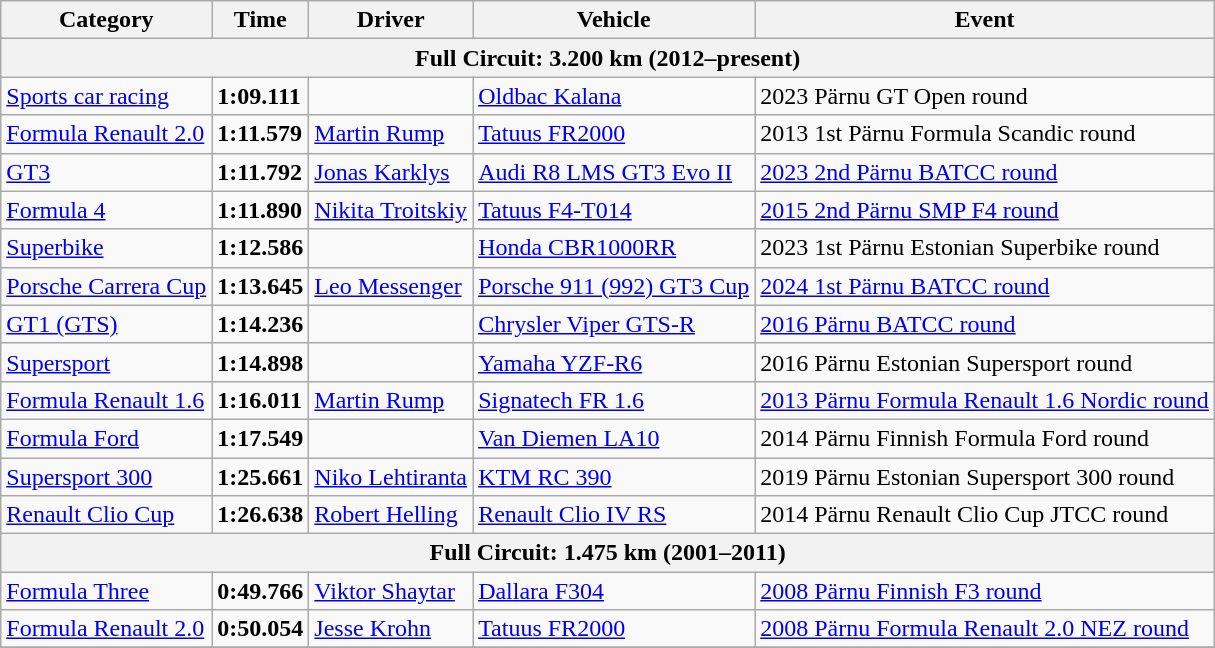<table class="wikitable">
<tr>
<th>Category</th>
<th>Time</th>
<th>Driver</th>
<th>Vehicle</th>
<th>Event</th>
</tr>
<tr>
<th colspan=5>Full Circuit: 3.200 km (2012–present)</th>
</tr>
<tr>
<td><a href='#'>Sports car racing</a></td>
<td><strong>1:09.111</strong></td>
<td></td>
<td><a href='#'>Oldbac Kalana</a></td>
<td>2023 Pärnu GT Open round</td>
</tr>
<tr>
<td><a href='#'>Formula Renault 2.0</a></td>
<td><strong>1:11.579</strong></td>
<td><a href='#'>Martin Rump</a></td>
<td><a href='#'>Tatuus FR2000</a></td>
<td>2013 1st Pärnu Formula Scandic round</td>
</tr>
<tr>
<td><a href='#'>GT3</a></td>
<td><strong>1:11.792</strong></td>
<td><a href='#'>Jonas Karklys</a></td>
<td><a href='#'>Audi R8 LMS GT3 Evo II</a></td>
<td><a href='#'>2023 2nd Pärnu BATCC round</a></td>
</tr>
<tr>
<td><a href='#'>Formula 4</a></td>
<td><strong>1:11.890</strong></td>
<td><a href='#'>Nikita Troitskiy</a></td>
<td><a href='#'>Tatuus F4-T014</a></td>
<td><a href='#'>2015 2nd Pärnu SMP F4 round</a></td>
</tr>
<tr>
<td><a href='#'>Superbike</a></td>
<td><strong>1:12.586</strong></td>
<td></td>
<td><a href='#'>Honda CBR1000RR</a></td>
<td>2023 1st Pärnu Estonian Superbike round</td>
</tr>
<tr>
<td><a href='#'>Porsche Carrera Cup</a></td>
<td><strong>1:13.645</strong></td>
<td><a href='#'>Leo Messenger</a></td>
<td><a href='#'>Porsche 911 (992) GT3 Cup</a></td>
<td><a href='#'>2024 1st Pärnu BATCC round</a></td>
</tr>
<tr>
<td><a href='#'>GT1 (GTS)</a></td>
<td><strong>1:14.236</strong></td>
<td></td>
<td><a href='#'>Chrysler Viper GTS-R</a></td>
<td><a href='#'>2016 Pärnu BATCC round</a></td>
</tr>
<tr>
<td><a href='#'>Supersport</a></td>
<td><strong>1:14.898</strong></td>
<td></td>
<td><a href='#'>Yamaha YZF-R6</a></td>
<td>2016 Pärnu Estonian Supersport round</td>
</tr>
<tr>
<td><a href='#'>Formula Renault 1.6</a></td>
<td><strong>1:16.011</strong></td>
<td><a href='#'>Martin Rump</a></td>
<td><a href='#'>Signatech FR 1.6</a></td>
<td><a href='#'>2013 Pärnu Formula Renault 1.6 Nordic round</a></td>
</tr>
<tr>
<td><a href='#'>Formula Ford</a></td>
<td><strong>1:17.549</strong></td>
<td></td>
<td><a href='#'>Van Diemen LA10</a></td>
<td>2014 Pärnu Finnish Formula Ford round</td>
</tr>
<tr>
<td><a href='#'>Supersport 300</a></td>
<td><strong>1:25.661</strong></td>
<td><a href='#'>Niko Lehtiranta</a></td>
<td><a href='#'>KTM RC 390</a></td>
<td>2019 Pärnu Estonian Supersport 300 round</td>
</tr>
<tr>
<td><a href='#'>Renault Clio Cup</a></td>
<td><strong>1:26.638</strong></td>
<td><a href='#'>Robert Helling</a></td>
<td><a href='#'>Renault Clio IV RS</a></td>
<td>2014 Pärnu Renault Clio Cup JTCC round</td>
</tr>
<tr>
<th colspan=5>Full Circuit: 1.475 km (2001–2011)</th>
</tr>
<tr>
<td><a href='#'>Formula Three</a></td>
<td><strong>0:49.766</strong></td>
<td><a href='#'>Viktor Shaytar</a></td>
<td><a href='#'>Dallara F304</a></td>
<td><a href='#'>2008 Pärnu Finnish F3 round</a></td>
</tr>
<tr>
<td><a href='#'>Formula Renault 2.0</a></td>
<td><strong>0:50.054</strong></td>
<td><a href='#'>Jesse Krohn</a></td>
<td><a href='#'>Tatuus FR2000</a></td>
<td><a href='#'>2008 Pärnu Formula Renault 2.0 NEZ round</a></td>
</tr>
<tr>
</tr>
</table>
